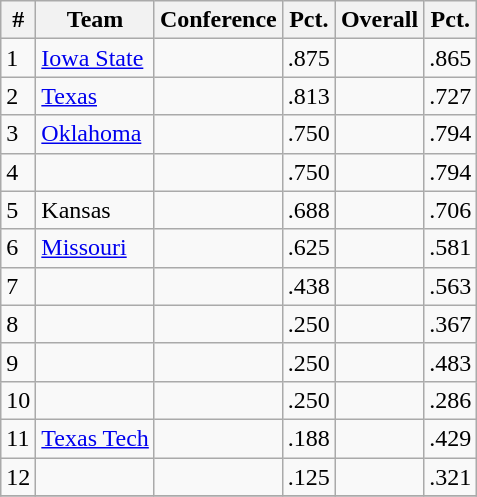<table class="wikitable">
<tr>
<th>#</th>
<th>Team</th>
<th>Conference</th>
<th>Pct.</th>
<th>Overall</th>
<th>Pct.</th>
</tr>
<tr>
<td>1</td>
<td><a href='#'>Iowa State</a></td>
<td></td>
<td>.875</td>
<td></td>
<td>.865</td>
</tr>
<tr>
<td>2</td>
<td><a href='#'>Texas</a></td>
<td></td>
<td>.813</td>
<td></td>
<td>.727</td>
</tr>
<tr>
<td>3</td>
<td><a href='#'>Oklahoma</a></td>
<td></td>
<td>.750</td>
<td></td>
<td>.794</td>
</tr>
<tr>
<td>4</td>
<td></td>
<td></td>
<td>.750</td>
<td></td>
<td>.794</td>
</tr>
<tr>
<td>5</td>
<td>Kansas</td>
<td></td>
<td>.688</td>
<td></td>
<td>.706</td>
</tr>
<tr>
<td>6</td>
<td><a href='#'>Missouri</a></td>
<td></td>
<td>.625</td>
<td></td>
<td>.581</td>
</tr>
<tr>
<td>7</td>
<td></td>
<td></td>
<td>.438</td>
<td></td>
<td>.563</td>
</tr>
<tr>
<td>8</td>
<td></td>
<td></td>
<td>.250</td>
<td></td>
<td>.367</td>
</tr>
<tr>
<td>9</td>
<td></td>
<td></td>
<td>.250</td>
<td></td>
<td>.483</td>
</tr>
<tr>
<td>10</td>
<td></td>
<td></td>
<td>.250</td>
<td></td>
<td>.286</td>
</tr>
<tr>
<td>11</td>
<td><a href='#'>Texas Tech</a></td>
<td></td>
<td>.188</td>
<td></td>
<td>.429</td>
</tr>
<tr>
<td>12</td>
<td></td>
<td></td>
<td>.125</td>
<td></td>
<td>.321</td>
</tr>
<tr colspan="7" |>
</tr>
</table>
